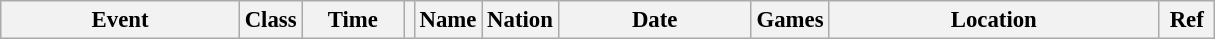<table class="wikitable" style="font-size: 95%;">
<tr>
<th style="width:10em">Event</th>
<th>Class</th>
<th style="width:4em">Time</th>
<th class="unsortable"></th>
<th>Name</th>
<th>Nation</th>
<th style="width:8em">Date</th>
<th>Games</th>
<th style="width:14em">Location</th>
<th style="width:2em">Ref<br>




</th>
</tr>
</table>
